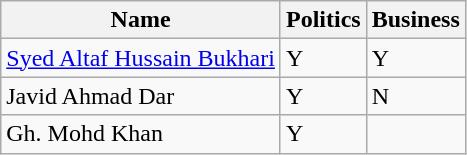<table class="wikitable">
<tr>
<th>Name</th>
<th>Politics</th>
<th>Business</th>
</tr>
<tr>
<td><a href='#'>Syed Altaf Hussain Bukhari</a></td>
<td>Y</td>
<td>Y</td>
</tr>
<tr>
<td>Javid Ahmad Dar</td>
<td>Y</td>
<td>N</td>
</tr>
<tr>
<td>Gh. Mohd Khan</td>
<td>Y</td>
</tr>
</table>
